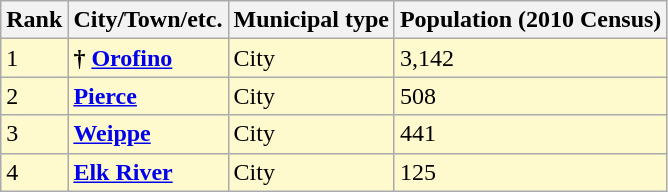<table class="wikitable sortable">
<tr>
<th>Rank</th>
<th>City/Town/etc.</th>
<th>Municipal type</th>
<th>Population (2010 Census)</th>
</tr>
<tr style=background-color:#FFFACD>
<td>1</td>
<td><strong>†</strong> <strong><a href='#'>Orofino</a></strong></td>
<td>City</td>
<td>3,142</td>
</tr>
<tr style=background-color:#FFFACD>
<td>2</td>
<td><strong><a href='#'>Pierce</a></strong></td>
<td>City</td>
<td>508</td>
</tr>
<tr style=background-color:#FFFACD>
<td>3</td>
<td><strong><a href='#'>Weippe</a></strong></td>
<td>City</td>
<td>441</td>
</tr>
<tr style=background-color:#FFFACD>
<td>4</td>
<td><strong><a href='#'>Elk River</a></strong></td>
<td>City</td>
<td>125</td>
</tr>
</table>
